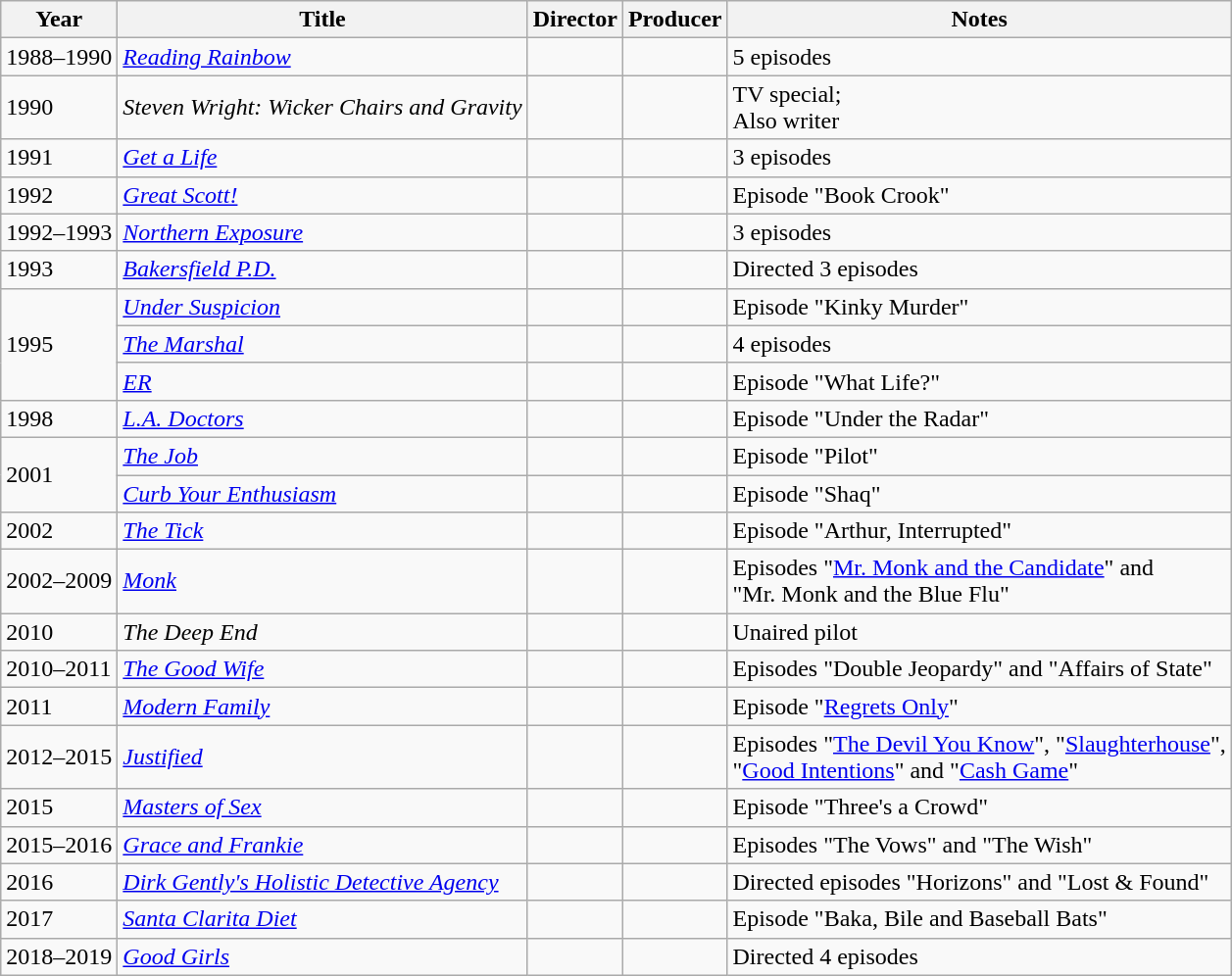<table class="wikitable">
<tr>
<th>Year</th>
<th>Title</th>
<th>Director</th>
<th>Producer</th>
<th>Notes</th>
</tr>
<tr>
<td>1988–1990</td>
<td><em><a href='#'>Reading Rainbow</a></em></td>
<td></td>
<td></td>
<td>5 episodes</td>
</tr>
<tr>
<td>1990</td>
<td><em>Steven Wright: Wicker Chairs and Gravity</em></td>
<td></td>
<td></td>
<td>TV special;<br>Also writer</td>
</tr>
<tr>
<td>1991</td>
<td><em><a href='#'>Get a Life</a></em></td>
<td></td>
<td></td>
<td>3 episodes</td>
</tr>
<tr>
<td>1992</td>
<td><em><a href='#'>Great Scott!</a></em></td>
<td></td>
<td></td>
<td>Episode "Book Crook"</td>
</tr>
<tr>
<td>1992–1993</td>
<td><em><a href='#'>Northern Exposure</a></em></td>
<td></td>
<td></td>
<td>3 episodes</td>
</tr>
<tr>
<td>1993</td>
<td><em><a href='#'>Bakersfield P.D.</a></em></td>
<td></td>
<td></td>
<td>Directed 3 episodes</td>
</tr>
<tr>
<td rowspan=3>1995</td>
<td><em><a href='#'>Under Suspicion</a></em></td>
<td></td>
<td></td>
<td>Episode "Kinky Murder"</td>
</tr>
<tr>
<td><em><a href='#'>The Marshal</a></em></td>
<td></td>
<td></td>
<td>4 episodes</td>
</tr>
<tr>
<td><em><a href='#'>ER</a></em></td>
<td></td>
<td></td>
<td>Episode "What Life?"</td>
</tr>
<tr>
<td>1998</td>
<td><em><a href='#'>L.A. Doctors</a></em></td>
<td></td>
<td></td>
<td>Episode "Under the Radar"</td>
</tr>
<tr>
<td rowspan=2>2001</td>
<td><em><a href='#'>The Job</a></em></td>
<td></td>
<td></td>
<td>Episode "Pilot"</td>
</tr>
<tr>
<td><em><a href='#'>Curb Your Enthusiasm</a></em></td>
<td></td>
<td></td>
<td>Episode "Shaq"</td>
</tr>
<tr>
<td>2002</td>
<td><em><a href='#'>The Tick</a></em></td>
<td></td>
<td></td>
<td>Episode "Arthur, Interrupted"</td>
</tr>
<tr>
<td>2002–2009</td>
<td><em><a href='#'>Monk</a></em></td>
<td></td>
<td></td>
<td>Episodes "<a href='#'>Mr. Monk and the Candidate</a>" and<br>"Mr. Monk and the Blue Flu"</td>
</tr>
<tr>
<td>2010</td>
<td><em>The Deep End</em></td>
<td></td>
<td></td>
<td>Unaired pilot</td>
</tr>
<tr>
<td>2010–2011</td>
<td><em><a href='#'>The Good Wife</a></em></td>
<td></td>
<td></td>
<td>Episodes "Double Jeopardy" and "Affairs of State"</td>
</tr>
<tr>
<td>2011</td>
<td><em><a href='#'>Modern Family</a></em></td>
<td></td>
<td></td>
<td>Episode "<a href='#'>Regrets Only</a>"</td>
</tr>
<tr>
<td>2012–2015</td>
<td><em><a href='#'>Justified</a></em></td>
<td></td>
<td></td>
<td>Episodes "<a href='#'>The Devil You Know</a>", "<a href='#'>Slaughterhouse</a>",<br> "<a href='#'>Good Intentions</a>" and "<a href='#'>Cash Game</a>"</td>
</tr>
<tr>
<td>2015</td>
<td><em><a href='#'>Masters of Sex</a></em></td>
<td></td>
<td></td>
<td>Episode "Three's a Crowd"</td>
</tr>
<tr>
<td>2015–2016</td>
<td><em><a href='#'>Grace and Frankie</a></em></td>
<td></td>
<td></td>
<td>Episodes "The Vows" and "The Wish"</td>
</tr>
<tr>
<td>2016</td>
<td><em><a href='#'>Dirk Gently's Holistic Detective Agency</a></em></td>
<td></td>
<td></td>
<td>Directed episodes "Horizons" and "Lost & Found"</td>
</tr>
<tr>
<td>2017</td>
<td><em><a href='#'>Santa Clarita Diet</a></em></td>
<td></td>
<td></td>
<td>Episode "Baka, Bile and Baseball Bats"</td>
</tr>
<tr>
<td>2018–2019</td>
<td><em><a href='#'>Good Girls</a></em></td>
<td></td>
<td></td>
<td>Directed 4 episodes</td>
</tr>
</table>
